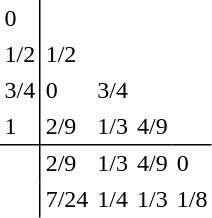<table cellpadding=3px cellspacing=0px>
<tr>
<td width="20px"></td>
<td style="border-right:1px solid;">0</td>
</tr>
<tr>
<td></td>
<td style="border-right:1px solid;">1/2</td>
<td>1/2</td>
</tr>
<tr>
<td></td>
<td style="border-right:1px solid;">3/4</td>
<td>0</td>
<td>3/4</td>
</tr>
<tr>
<td></td>
<td style="border-right:1px solid; border-bottom:1px solid;">1</td>
<td style="border-bottom:1px solid;">2/9</td>
<td style="border-bottom:1px solid;">1/3</td>
<td style="border-bottom:1px solid;">4/9</td>
<td style="border-bottom:1px solid;"></td>
</tr>
<tr>
<td></td>
<td style="border-right:1px solid;"></td>
<td>2/9</td>
<td>1/3</td>
<td>4/9</td>
<td>0</td>
</tr>
<tr>
<td></td>
<td style="border-right:1px solid;"></td>
<td>7/24</td>
<td>1/4</td>
<td>1/3</td>
<td>1/8</td>
</tr>
</table>
